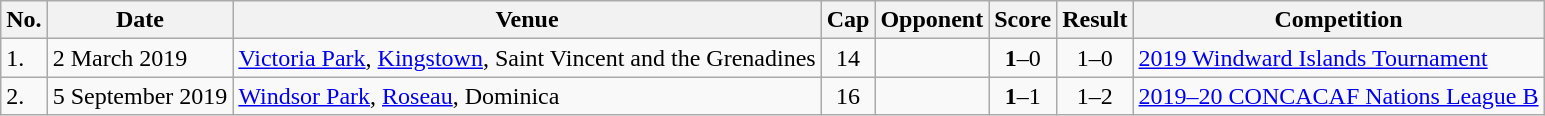<table class="wikitable plainrowheaders sortable">
<tr>
<th>No.</th>
<th>Date</th>
<th>Venue</th>
<th>Cap</th>
<th>Opponent</th>
<th>Score</th>
<th>Result</th>
<th>Competition</th>
</tr>
<tr>
<td>1.</td>
<td>2 March 2019</td>
<td><a href='#'>Victoria Park</a>, <a href='#'>Kingstown</a>, Saint Vincent and the Grenadines</td>
<td align=center>14</td>
<td></td>
<td align=center><strong>1</strong>–0</td>
<td align=center>1–0</td>
<td><a href='#'>2019 Windward Islands Tournament</a></td>
</tr>
<tr>
<td>2.</td>
<td>5 September 2019</td>
<td><a href='#'>Windsor Park</a>, <a href='#'>Roseau</a>, Dominica</td>
<td align=center>16</td>
<td></td>
<td align=center><strong>1</strong>–1</td>
<td align=center>1–2</td>
<td><a href='#'>2019–20 CONCACAF Nations League B</a></td>
</tr>
</table>
